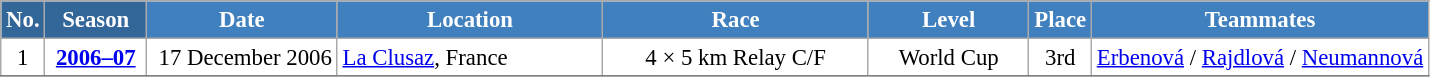<table class="wikitable sortable" style="font-size:95%; text-align:center; border:grey solid 1px; border-collapse:collapse; background:#ffffff;">
<tr style="background:#efefef;">
<th style="background-color:#369; color:white;">No.</th>
<th style="background-color:#369; color:white;">Season</th>
<th style="background-color:#4180be; color:white; width:120px;">Date</th>
<th style="background-color:#4180be; color:white; width:170px;">Location</th>
<th style="background-color:#4180be; color:white; width:170px;">Race</th>
<th style="background-color:#4180be; color:white; width:100px;">Level</th>
<th style="background-color:#4180be; color:white;">Place</th>
<th style="background-color:#4180be; color:white;">Teammates</th>
</tr>
<tr>
<td align=center>1</td>
<td rowspan=1 align=center><strong> <a href='#'>2006–07</a> </strong></td>
<td align=right>17 December 2006</td>
<td align=left> <a href='#'>La Clusaz</a>, France</td>
<td>4 × 5 km Relay C/F</td>
<td>World Cup</td>
<td>3rd</td>
<td><a href='#'>Erbenová</a> / <a href='#'>Rajdlová</a>  / <a href='#'>Neumannová</a></td>
</tr>
<tr>
</tr>
</table>
